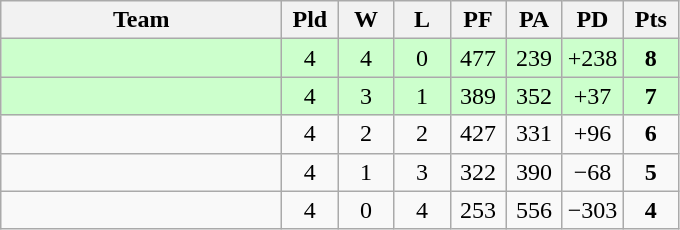<table class=wikitable style="text-align:center">
<tr>
<th width=180>Team</th>
<th width=30>Pld</th>
<th width=30>W</th>
<th width=30>L</th>
<th width=30>PF</th>
<th width=30>PA</th>
<th width=30>PD</th>
<th width=30>Pts</th>
</tr>
<tr bgcolor="#ccffcc">
<td align="left"></td>
<td>4</td>
<td>4</td>
<td>0</td>
<td>477</td>
<td>239</td>
<td>+238</td>
<td><strong>8</strong></td>
</tr>
<tr bgcolor="#ccffcc">
<td align="left"></td>
<td>4</td>
<td>3</td>
<td>1</td>
<td>389</td>
<td>352</td>
<td>+37</td>
<td><strong>7</strong></td>
</tr>
<tr>
<td align="left"></td>
<td>4</td>
<td>2</td>
<td>2</td>
<td>427</td>
<td>331</td>
<td>+96</td>
<td><strong>6</strong></td>
</tr>
<tr>
<td align="left"></td>
<td>4</td>
<td>1</td>
<td>3</td>
<td>322</td>
<td>390</td>
<td>−68</td>
<td><strong>5</strong></td>
</tr>
<tr>
<td align="left"></td>
<td>4</td>
<td>0</td>
<td>4</td>
<td>253</td>
<td>556</td>
<td>−303</td>
<td><strong>4</strong></td>
</tr>
</table>
